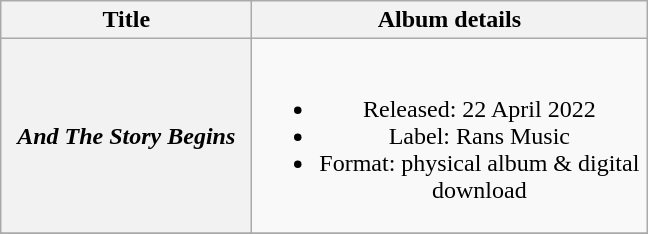<table class="wikitable plainrowheaders" style="text-align:center;">
<tr>
<th scope="col" style="width:10em;">Title</th>
<th scope="col" style="width:16em;">Album details</th>
</tr>
<tr>
<th scope="row"><em>And The Story Begins</em></th>
<td><br><ul><li>Released: 22 April 2022</li><li>Label: Rans Music</li><li>Format: physical album & digital download</li></ul></td>
</tr>
<tr>
</tr>
</table>
